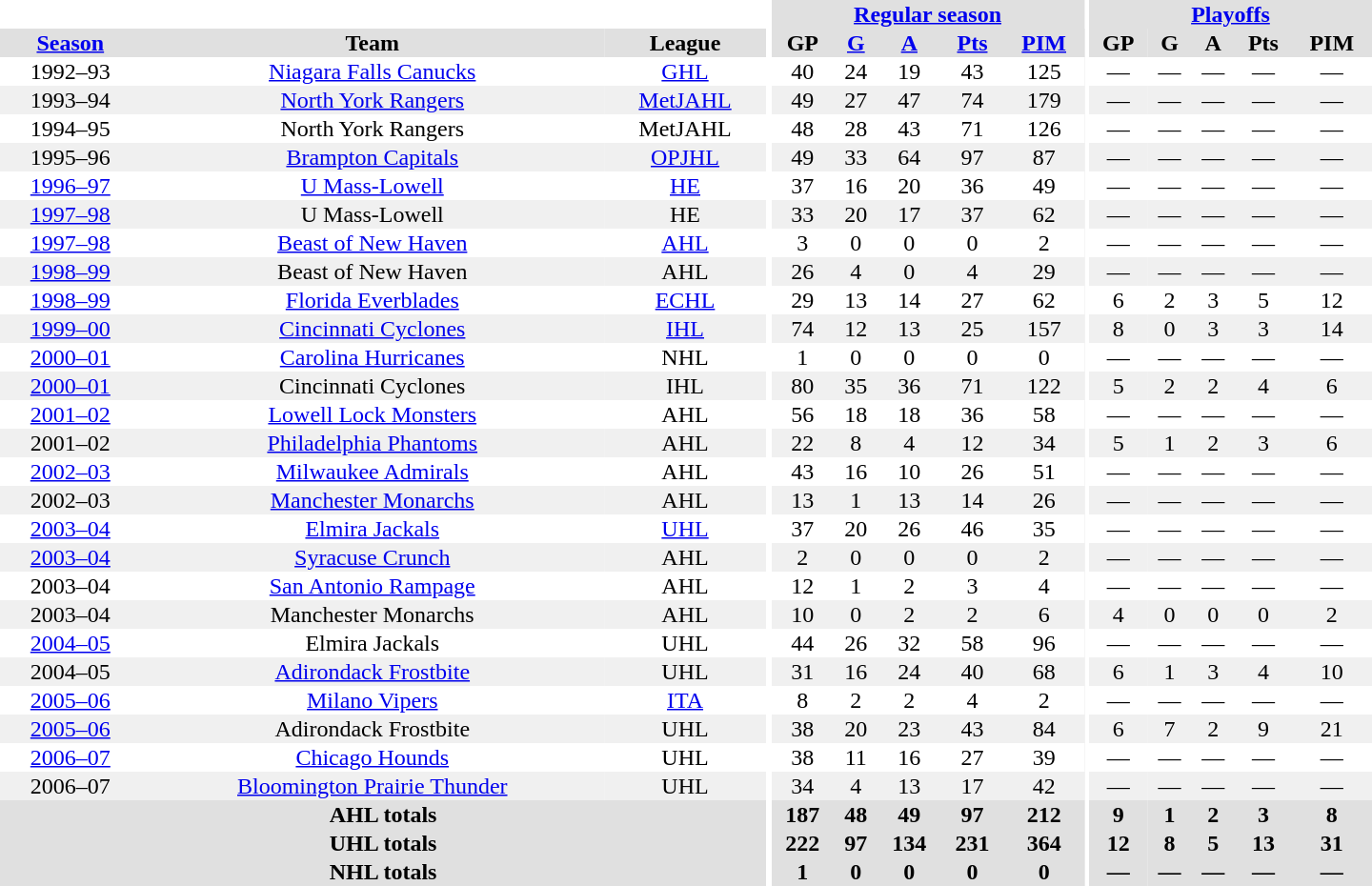<table border="0" cellpadding="1" cellspacing="0" style="text-align:center; width:60em">
<tr bgcolor="#e0e0e0">
<th colspan="3" bgcolor="#ffffff"></th>
<th rowspan="100" bgcolor="#ffffff"></th>
<th colspan="5"><a href='#'>Regular season</a></th>
<th rowspan="100" bgcolor="#ffffff"></th>
<th colspan="5"><a href='#'>Playoffs</a></th>
</tr>
<tr bgcolor="#e0e0e0">
<th><a href='#'>Season</a></th>
<th>Team</th>
<th>League</th>
<th>GP</th>
<th><a href='#'>G</a></th>
<th><a href='#'>A</a></th>
<th><a href='#'>Pts</a></th>
<th><a href='#'>PIM</a></th>
<th>GP</th>
<th>G</th>
<th>A</th>
<th>Pts</th>
<th>PIM</th>
</tr>
<tr>
<td>1992–93</td>
<td><a href='#'>Niagara Falls Canucks</a></td>
<td><a href='#'>GHL</a></td>
<td>40</td>
<td>24</td>
<td>19</td>
<td>43</td>
<td>125</td>
<td>—</td>
<td>—</td>
<td>—</td>
<td>—</td>
<td>—</td>
</tr>
<tr bgcolor="#f0f0f0">
<td>1993–94</td>
<td><a href='#'>North York Rangers</a></td>
<td><a href='#'>MetJAHL</a></td>
<td>49</td>
<td>27</td>
<td>47</td>
<td>74</td>
<td>179</td>
<td>—</td>
<td>—</td>
<td>—</td>
<td>—</td>
<td>—</td>
</tr>
<tr>
<td>1994–95</td>
<td>North York Rangers</td>
<td>MetJAHL</td>
<td>48</td>
<td>28</td>
<td>43</td>
<td>71</td>
<td>126</td>
<td>—</td>
<td>—</td>
<td>—</td>
<td>—</td>
<td>—</td>
</tr>
<tr bgcolor="#f0f0f0">
<td>1995–96</td>
<td><a href='#'>Brampton Capitals</a></td>
<td><a href='#'>OPJHL</a></td>
<td>49</td>
<td>33</td>
<td>64</td>
<td>97</td>
<td>87</td>
<td>—</td>
<td>—</td>
<td>—</td>
<td>—</td>
<td>—</td>
</tr>
<tr>
<td><a href='#'>1996–97</a></td>
<td><a href='#'>U Mass-Lowell</a></td>
<td><a href='#'>HE</a></td>
<td>37</td>
<td>16</td>
<td>20</td>
<td>36</td>
<td>49</td>
<td>—</td>
<td>—</td>
<td>—</td>
<td>—</td>
<td>—</td>
</tr>
<tr bgcolor="#f0f0f0">
<td><a href='#'>1997–98</a></td>
<td>U Mass-Lowell</td>
<td>HE</td>
<td>33</td>
<td>20</td>
<td>17</td>
<td>37</td>
<td>62</td>
<td>—</td>
<td>—</td>
<td>—</td>
<td>—</td>
<td>—</td>
</tr>
<tr>
<td><a href='#'>1997–98</a></td>
<td><a href='#'>Beast of New Haven</a></td>
<td><a href='#'>AHL</a></td>
<td>3</td>
<td>0</td>
<td>0</td>
<td>0</td>
<td>2</td>
<td>—</td>
<td>—</td>
<td>—</td>
<td>—</td>
<td>—</td>
</tr>
<tr bgcolor="#f0f0f0">
<td><a href='#'>1998–99</a></td>
<td>Beast of New Haven</td>
<td>AHL</td>
<td>26</td>
<td>4</td>
<td>0</td>
<td>4</td>
<td>29</td>
<td>—</td>
<td>—</td>
<td>—</td>
<td>—</td>
<td>—</td>
</tr>
<tr>
<td><a href='#'>1998–99</a></td>
<td><a href='#'>Florida Everblades</a></td>
<td><a href='#'>ECHL</a></td>
<td>29</td>
<td>13</td>
<td>14</td>
<td>27</td>
<td>62</td>
<td>6</td>
<td>2</td>
<td>3</td>
<td>5</td>
<td>12</td>
</tr>
<tr bgcolor="#f0f0f0">
<td><a href='#'>1999–00</a></td>
<td><a href='#'>Cincinnati Cyclones</a></td>
<td><a href='#'>IHL</a></td>
<td>74</td>
<td>12</td>
<td>13</td>
<td>25</td>
<td>157</td>
<td>8</td>
<td>0</td>
<td>3</td>
<td>3</td>
<td>14</td>
</tr>
<tr>
<td><a href='#'>2000–01</a></td>
<td><a href='#'>Carolina Hurricanes</a></td>
<td>NHL</td>
<td>1</td>
<td>0</td>
<td>0</td>
<td>0</td>
<td>0</td>
<td>—</td>
<td>—</td>
<td>—</td>
<td>—</td>
<td>—</td>
</tr>
<tr bgcolor="#f0f0f0">
<td><a href='#'>2000–01</a></td>
<td>Cincinnati Cyclones</td>
<td>IHL</td>
<td>80</td>
<td>35</td>
<td>36</td>
<td>71</td>
<td>122</td>
<td>5</td>
<td>2</td>
<td>2</td>
<td>4</td>
<td>6</td>
</tr>
<tr>
<td><a href='#'>2001–02</a></td>
<td><a href='#'>Lowell Lock Monsters</a></td>
<td>AHL</td>
<td>56</td>
<td>18</td>
<td>18</td>
<td>36</td>
<td>58</td>
<td>—</td>
<td>—</td>
<td>—</td>
<td>—</td>
<td>—</td>
</tr>
<tr bgcolor="#f0f0f0">
<td>2001–02</td>
<td><a href='#'>Philadelphia Phantoms</a></td>
<td>AHL</td>
<td>22</td>
<td>8</td>
<td>4</td>
<td>12</td>
<td>34</td>
<td>5</td>
<td>1</td>
<td>2</td>
<td>3</td>
<td>6</td>
</tr>
<tr>
<td><a href='#'>2002–03</a></td>
<td><a href='#'>Milwaukee Admirals</a></td>
<td>AHL</td>
<td>43</td>
<td>16</td>
<td>10</td>
<td>26</td>
<td>51</td>
<td>—</td>
<td>—</td>
<td>—</td>
<td>—</td>
<td>—</td>
</tr>
<tr bgcolor="#f0f0f0">
<td>2002–03</td>
<td><a href='#'>Manchester Monarchs</a></td>
<td>AHL</td>
<td>13</td>
<td>1</td>
<td>13</td>
<td>14</td>
<td>26</td>
<td>—</td>
<td>—</td>
<td>—</td>
<td>—</td>
<td>—</td>
</tr>
<tr>
<td><a href='#'>2003–04</a></td>
<td><a href='#'>Elmira Jackals</a></td>
<td><a href='#'>UHL</a></td>
<td>37</td>
<td>20</td>
<td>26</td>
<td>46</td>
<td>35</td>
<td>—</td>
<td>—</td>
<td>—</td>
<td>—</td>
<td>—</td>
</tr>
<tr bgcolor="#f0f0f0">
<td><a href='#'>2003–04</a></td>
<td><a href='#'>Syracuse Crunch</a></td>
<td>AHL</td>
<td>2</td>
<td>0</td>
<td>0</td>
<td>0</td>
<td>2</td>
<td>—</td>
<td>—</td>
<td>—</td>
<td>—</td>
<td>—</td>
</tr>
<tr>
<td>2003–04</td>
<td><a href='#'>San Antonio Rampage</a></td>
<td>AHL</td>
<td>12</td>
<td>1</td>
<td>2</td>
<td>3</td>
<td>4</td>
<td>—</td>
<td>—</td>
<td>—</td>
<td>—</td>
<td>—</td>
</tr>
<tr bgcolor="#f0f0f0">
<td>2003–04</td>
<td>Manchester Monarchs</td>
<td>AHL</td>
<td>10</td>
<td>0</td>
<td>2</td>
<td>2</td>
<td>6</td>
<td>4</td>
<td>0</td>
<td>0</td>
<td>0</td>
<td>2</td>
</tr>
<tr>
<td><a href='#'>2004–05</a></td>
<td>Elmira Jackals</td>
<td>UHL</td>
<td>44</td>
<td>26</td>
<td>32</td>
<td>58</td>
<td>96</td>
<td>—</td>
<td>—</td>
<td>—</td>
<td>—</td>
<td>—</td>
</tr>
<tr bgcolor="#f0f0f0">
<td>2004–05</td>
<td><a href='#'>Adirondack Frostbite</a></td>
<td>UHL</td>
<td>31</td>
<td>16</td>
<td>24</td>
<td>40</td>
<td>68</td>
<td>6</td>
<td>1</td>
<td>3</td>
<td>4</td>
<td>10</td>
</tr>
<tr>
<td><a href='#'>2005–06</a></td>
<td><a href='#'>Milano Vipers</a></td>
<td><a href='#'>ITA</a></td>
<td>8</td>
<td>2</td>
<td>2</td>
<td>4</td>
<td>2</td>
<td>—</td>
<td>—</td>
<td>—</td>
<td>—</td>
<td>—</td>
</tr>
<tr bgcolor="#f0f0f0">
<td><a href='#'>2005–06</a></td>
<td>Adirondack Frostbite</td>
<td>UHL</td>
<td>38</td>
<td>20</td>
<td>23</td>
<td>43</td>
<td>84</td>
<td>6</td>
<td>7</td>
<td>2</td>
<td>9</td>
<td>21</td>
</tr>
<tr>
<td><a href='#'>2006–07</a></td>
<td><a href='#'>Chicago Hounds</a></td>
<td>UHL</td>
<td>38</td>
<td>11</td>
<td>16</td>
<td>27</td>
<td>39</td>
<td>—</td>
<td>—</td>
<td>—</td>
<td>—</td>
<td>—</td>
</tr>
<tr bgcolor="#f0f0f0">
<td>2006–07</td>
<td><a href='#'>Bloomington Prairie Thunder</a></td>
<td>UHL</td>
<td>34</td>
<td>4</td>
<td>13</td>
<td>17</td>
<td>42</td>
<td>—</td>
<td>—</td>
<td>—</td>
<td>—</td>
<td>—</td>
</tr>
<tr bgcolor="#e0e0e0">
<th colspan="3">AHL totals</th>
<th>187</th>
<th>48</th>
<th>49</th>
<th>97</th>
<th>212</th>
<th>9</th>
<th>1</th>
<th>2</th>
<th>3</th>
<th>8</th>
</tr>
<tr bgcolor="#e0e0e0">
<th colspan="3">UHL totals</th>
<th>222</th>
<th>97</th>
<th>134</th>
<th>231</th>
<th>364</th>
<th>12</th>
<th>8</th>
<th>5</th>
<th>13</th>
<th>31</th>
</tr>
<tr bgcolor="#e0e0e0">
<th colspan="3">NHL totals</th>
<th>1</th>
<th>0</th>
<th>0</th>
<th>0</th>
<th>0</th>
<th>—</th>
<th>—</th>
<th>—</th>
<th>—</th>
<th>—</th>
</tr>
</table>
